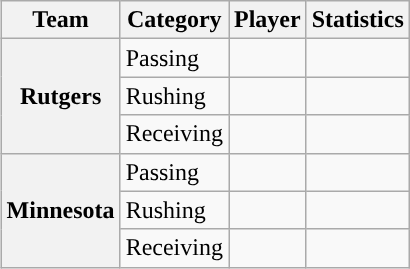<table class="wikitable" style="float:right">
<tr>
<th>Team</th>
<th>Category</th>
<th>Player</th>
<th>Statistics</th>
</tr>
<tr>
<th rowspan=3>Rutgers</th>
<td>Passing</td>
<td></td>
<td></td>
</tr>
<tr>
<td>Rushing</td>
<td></td>
<td></td>
</tr>
<tr>
<td>Receiving</td>
<td></td>
<td></td>
</tr>
<tr>
<th rowspan=3>Minnesota</th>
<td>Passing</td>
<td></td>
<td></td>
</tr>
<tr>
<td>Rushing</td>
<td></td>
<td></td>
</tr>
<tr>
<td>Receiving</td>
<td></td>
<td></td>
</tr>
</table>
